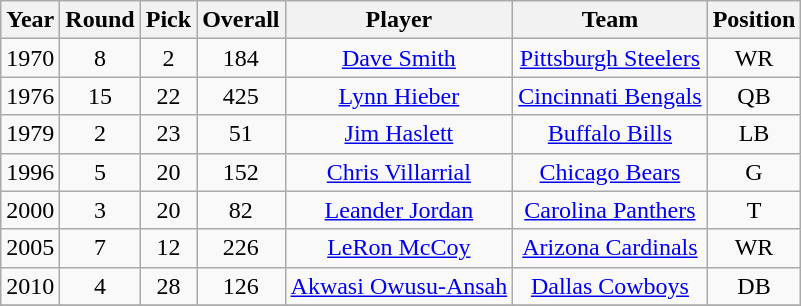<table class="wikitable sortable" style="text-align: center;">
<tr>
<th>Year</th>
<th>Round</th>
<th>Pick</th>
<th>Overall</th>
<th>Player</th>
<th>Team</th>
<th>Position</th>
</tr>
<tr>
<td>1970</td>
<td>8</td>
<td>2</td>
<td>184</td>
<td><a href='#'>Dave Smith</a></td>
<td><a href='#'>Pittsburgh Steelers</a></td>
<td>WR</td>
</tr>
<tr>
<td>1976</td>
<td>15</td>
<td>22</td>
<td>425</td>
<td><a href='#'>Lynn Hieber</a></td>
<td><a href='#'>Cincinnati Bengals</a></td>
<td>QB</td>
</tr>
<tr>
<td>1979</td>
<td>2</td>
<td>23</td>
<td>51</td>
<td><a href='#'>Jim Haslett</a></td>
<td><a href='#'>Buffalo Bills</a></td>
<td>LB</td>
</tr>
<tr>
<td>1996</td>
<td>5</td>
<td>20</td>
<td>152</td>
<td><a href='#'>Chris Villarrial</a></td>
<td><a href='#'>Chicago Bears</a></td>
<td>G</td>
</tr>
<tr>
<td>2000</td>
<td>3</td>
<td>20</td>
<td>82</td>
<td><a href='#'>Leander Jordan</a></td>
<td><a href='#'>Carolina Panthers</a></td>
<td>T</td>
</tr>
<tr>
<td>2005</td>
<td>7</td>
<td>12</td>
<td>226</td>
<td><a href='#'>LeRon McCoy</a></td>
<td><a href='#'>Arizona Cardinals</a></td>
<td>WR</td>
</tr>
<tr>
<td>2010</td>
<td>4</td>
<td>28</td>
<td>126</td>
<td><a href='#'>Akwasi Owusu-Ansah</a></td>
<td><a href='#'>Dallas Cowboys</a></td>
<td>DB</td>
</tr>
<tr>
</tr>
</table>
